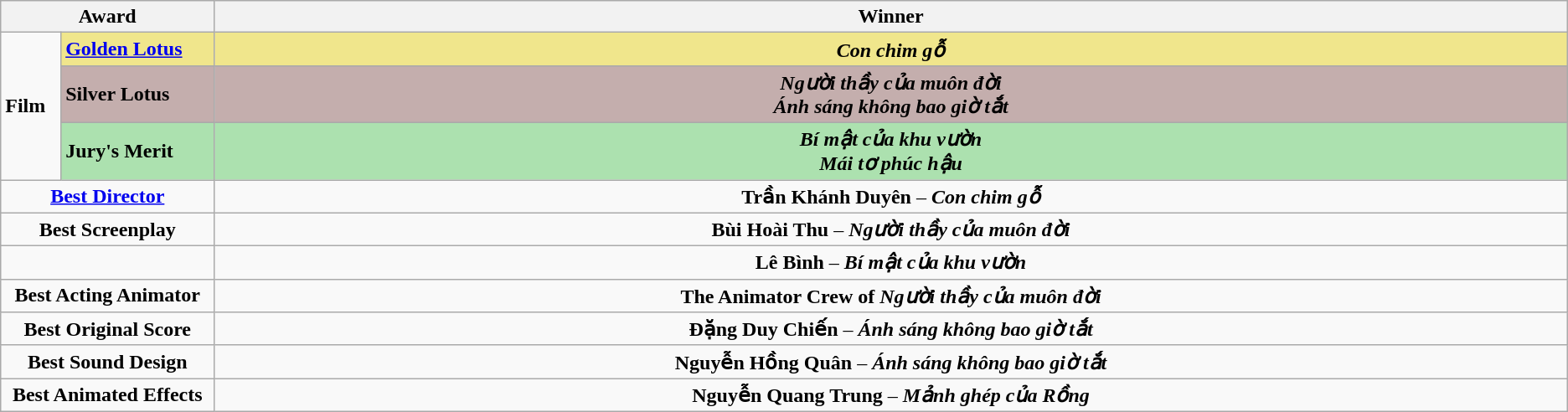<table class=wikitable>
<tr>
<th width="12%" colspan="2">Award</th>
<th width="76%">Winner</th>
</tr>
<tr>
<td rowspan="3"><strong>Film</strong></td>
<td style="background:#F0E68C"><strong><a href='#'>Golden Lotus</a></strong></td>
<td style="background:#F0E68C" align=center><strong><em>Con chim gỗ</em></strong></td>
</tr>
<tr>
<td style="background:#C4AEAD"><strong>Silver Lotus</strong></td>
<td style="background:#C4AEAD" align=center><strong><em>Người thầy của muôn đời</em></strong><br><strong><em>Ánh sáng không bao giờ tắt</em></strong></td>
</tr>
<tr>
<td style="background:#ACE1AF"><strong>Jury's Merit</strong></td>
<td style="background:#ACE1AF" align=center><strong><em>Bí mật của khu vườn</em></strong><br><strong><em>Mái tơ phúc hậu</em></strong></td>
</tr>
<tr>
<td colspan="2" align=center><strong><a href='#'>Best Director</a></strong></td>
<td align=center><strong>Trần Khánh Duyên</strong> – <strong><em>Con chim gỗ</em></strong></td>
</tr>
<tr>
<td colspan="2" align=center><strong>Best Screenplay</strong></td>
<td align=center><strong>Bùi Hoài Thu</strong> – <strong><em>Người thầy của muôn đời</em></strong></td>
</tr>
<tr>
<td colspan="2" align=center><strong></strong></td>
<td align=center><strong>Lê Bình</strong> – <strong><em>Bí mật của khu vườn</em></strong></td>
</tr>
<tr>
<td colspan="2" align=center><strong>Best Acting Animator</strong></td>
<td align=center><strong>The Animator Crew of</strong> <strong><em>Người thầy của muôn đời</em></strong></td>
</tr>
<tr>
<td colspan="2" align=center><strong>Best Original Score</strong></td>
<td align=center><strong>Đặng Duy Chiến</strong> – <strong><em>Ánh sáng không bao giờ tắt</em></strong></td>
</tr>
<tr>
<td colspan="2" align=center><strong>Best Sound Design</strong></td>
<td align=center><strong>Nguyễn Hồng Quân</strong> – <strong><em>Ánh sáng không bao giờ tắt</em></strong></td>
</tr>
<tr>
<td colspan="2" align=center><strong>Best Animated Effects</strong></td>
<td align=center><strong>Nguyễn Quang Trung</strong> – <strong><em>Mảnh ghép của Rồng</em></strong></td>
</tr>
</table>
